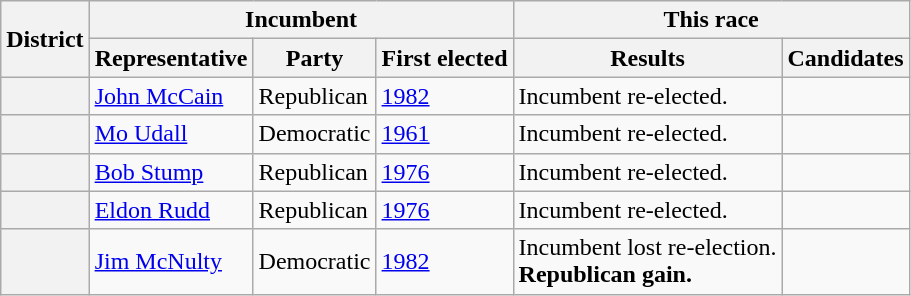<table class=wikitable>
<tr>
<th rowspan=2>District</th>
<th colspan=3>Incumbent</th>
<th colspan=2>This race</th>
</tr>
<tr>
<th>Representative</th>
<th>Party</th>
<th>First elected</th>
<th>Results</th>
<th>Candidates</th>
</tr>
<tr>
<th></th>
<td><a href='#'>John McCain</a></td>
<td>Republican</td>
<td><a href='#'>1982</a></td>
<td>Incumbent re-elected.</td>
<td nowrap></td>
</tr>
<tr>
<th></th>
<td><a href='#'>Mo Udall</a></td>
<td>Democratic</td>
<td><a href='#'>1961 </a></td>
<td>Incumbent re-elected.</td>
<td nowrap></td>
</tr>
<tr>
<th></th>
<td><a href='#'>Bob Stump</a></td>
<td>Republican</td>
<td><a href='#'>1976</a></td>
<td>Incumbent re-elected.</td>
<td nowrap></td>
</tr>
<tr>
<th></th>
<td><a href='#'>Eldon Rudd</a></td>
<td>Republican</td>
<td><a href='#'>1976</a></td>
<td>Incumbent re-elected.</td>
<td nowrap></td>
</tr>
<tr>
<th></th>
<td><a href='#'>Jim McNulty</a></td>
<td>Democratic</td>
<td><a href='#'>1982</a></td>
<td>Incumbent lost re-election.<br><strong>Republican gain.</strong></td>
<td nowrap></td>
</tr>
</table>
